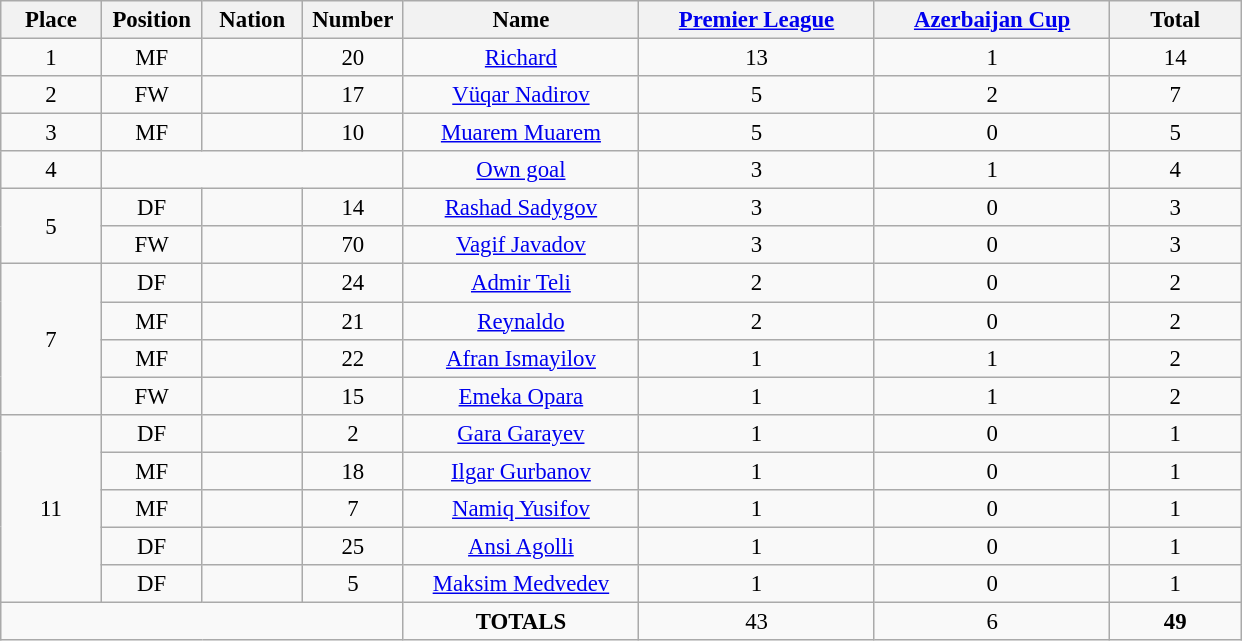<table class="wikitable" style="font-size: 95%; text-align: center;">
<tr>
<th width=60>Place</th>
<th width=60>Position</th>
<th width=60>Nation</th>
<th width=60>Number</th>
<th width=150>Name</th>
<th width=150><a href='#'>Premier League</a></th>
<th width=150><a href='#'>Azerbaijan Cup</a></th>
<th width=80>Total</th>
</tr>
<tr>
<td>1</td>
<td>MF</td>
<td></td>
<td>20</td>
<td><a href='#'>Richard</a></td>
<td>13</td>
<td>1</td>
<td>14</td>
</tr>
<tr>
<td>2</td>
<td>FW</td>
<td></td>
<td>17</td>
<td><a href='#'>Vüqar Nadirov</a></td>
<td>5</td>
<td>2</td>
<td>7</td>
</tr>
<tr>
<td>3</td>
<td>MF</td>
<td></td>
<td>10</td>
<td><a href='#'>Muarem Muarem</a></td>
<td>5</td>
<td>0</td>
<td>5</td>
</tr>
<tr>
<td>4</td>
<td colspan="3"></td>
<td><a href='#'>Own goal</a></td>
<td>3</td>
<td>1</td>
<td>4</td>
</tr>
<tr>
<td rowspan="2">5</td>
<td>DF</td>
<td></td>
<td>14</td>
<td><a href='#'>Rashad Sadygov</a></td>
<td>3</td>
<td>0</td>
<td>3</td>
</tr>
<tr>
<td>FW</td>
<td></td>
<td>70</td>
<td><a href='#'>Vagif Javadov</a></td>
<td>3</td>
<td>0</td>
<td>3</td>
</tr>
<tr>
<td rowspan="4">7</td>
<td>DF</td>
<td></td>
<td>24</td>
<td><a href='#'>Admir Teli</a></td>
<td>2</td>
<td>0</td>
<td>2</td>
</tr>
<tr>
<td>MF</td>
<td></td>
<td>21</td>
<td><a href='#'>Reynaldo</a></td>
<td>2</td>
<td>0</td>
<td>2</td>
</tr>
<tr>
<td>MF</td>
<td></td>
<td>22</td>
<td><a href='#'>Afran Ismayilov</a></td>
<td>1</td>
<td>1</td>
<td>2</td>
</tr>
<tr>
<td>FW</td>
<td></td>
<td>15</td>
<td><a href='#'>Emeka Opara</a></td>
<td>1</td>
<td>1</td>
<td>2</td>
</tr>
<tr>
<td rowspan="5">11</td>
<td>DF</td>
<td></td>
<td>2</td>
<td><a href='#'>Gara Garayev</a></td>
<td>1</td>
<td>0</td>
<td>1</td>
</tr>
<tr>
<td>MF</td>
<td></td>
<td>18</td>
<td><a href='#'>Ilgar Gurbanov</a></td>
<td>1</td>
<td>0</td>
<td>1</td>
</tr>
<tr>
<td>MF</td>
<td></td>
<td>7</td>
<td><a href='#'>Namiq Yusifov</a></td>
<td>1</td>
<td>0</td>
<td>1</td>
</tr>
<tr>
<td>DF</td>
<td></td>
<td>25</td>
<td><a href='#'>Ansi Agolli</a></td>
<td>1</td>
<td>0</td>
<td>1</td>
</tr>
<tr>
<td>DF</td>
<td></td>
<td>5</td>
<td><a href='#'>Maksim Medvedev</a></td>
<td>1</td>
<td>0</td>
<td>1</td>
</tr>
<tr>
<td colspan="4"></td>
<td><strong>TOTALS</strong></td>
<td>43</td>
<td>6</td>
<td><strong>49</strong></td>
</tr>
</table>
